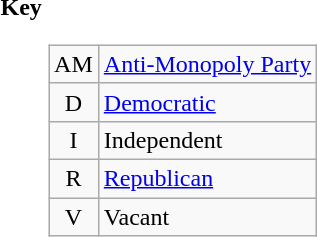<table>
<tr valign=top>
<th>Key</th>
<td><br><table class=wikitable>
<tr>
<td align=center >AM</td>
<td><a href='#'>Anti-Monopoly Party</a></td>
</tr>
<tr>
<td align=center >D</td>
<td><a href='#'>Democratic</a></td>
</tr>
<tr>
<td align=center >I</td>
<td>Independent</td>
</tr>
<tr>
<td align=center >R</td>
<td><a href='#'>Republican</a></td>
</tr>
<tr>
<td align=center >V</td>
<td>Vacant</td>
</tr>
</table>
</td>
</tr>
</table>
